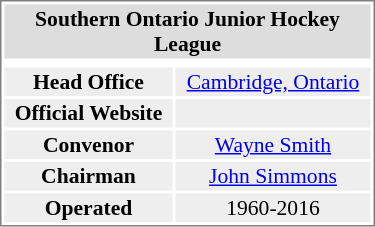<table cellpadding="0" align="right">
<tr align="right" style="vertical-align: top">
<td></td>
<td><br><table cellpadding="1" width="250px" style="font-size: 90%; border: 1px solid gray;">
<tr align="center" bgcolor="#dddddd">
<td colspan=2><strong>Southern Ontario Junior Hockey League</strong></td>
</tr>
<tr align="center">
<td colspan=2></td>
</tr>
<tr align="center" bgcolor="#eeeeee">
<td><strong>Head Office</strong></td>
<td><a href='#'>Cambridge, Ontario</a></td>
</tr>
<tr align="center"  bgcolor="#eeeeee">
<td><strong>Official Website</strong></td>
<td></td>
</tr>
<tr align="center"  bgcolor="#eeeeee">
<td><strong>Convenor</strong></td>
<td><a href='#'>Wayne Smith</a></td>
</tr>
<tr align="center" bgcolor="#eeeeee">
<td><strong>Chairman</strong></td>
<td><a href='#'>John Simmons</a></td>
</tr>
<tr align="center"  bgcolor="#eeeeee">
<td><strong>Operated</strong></td>
<td>1960-2016</td>
</tr>
</table>
</td>
</tr>
</table>
